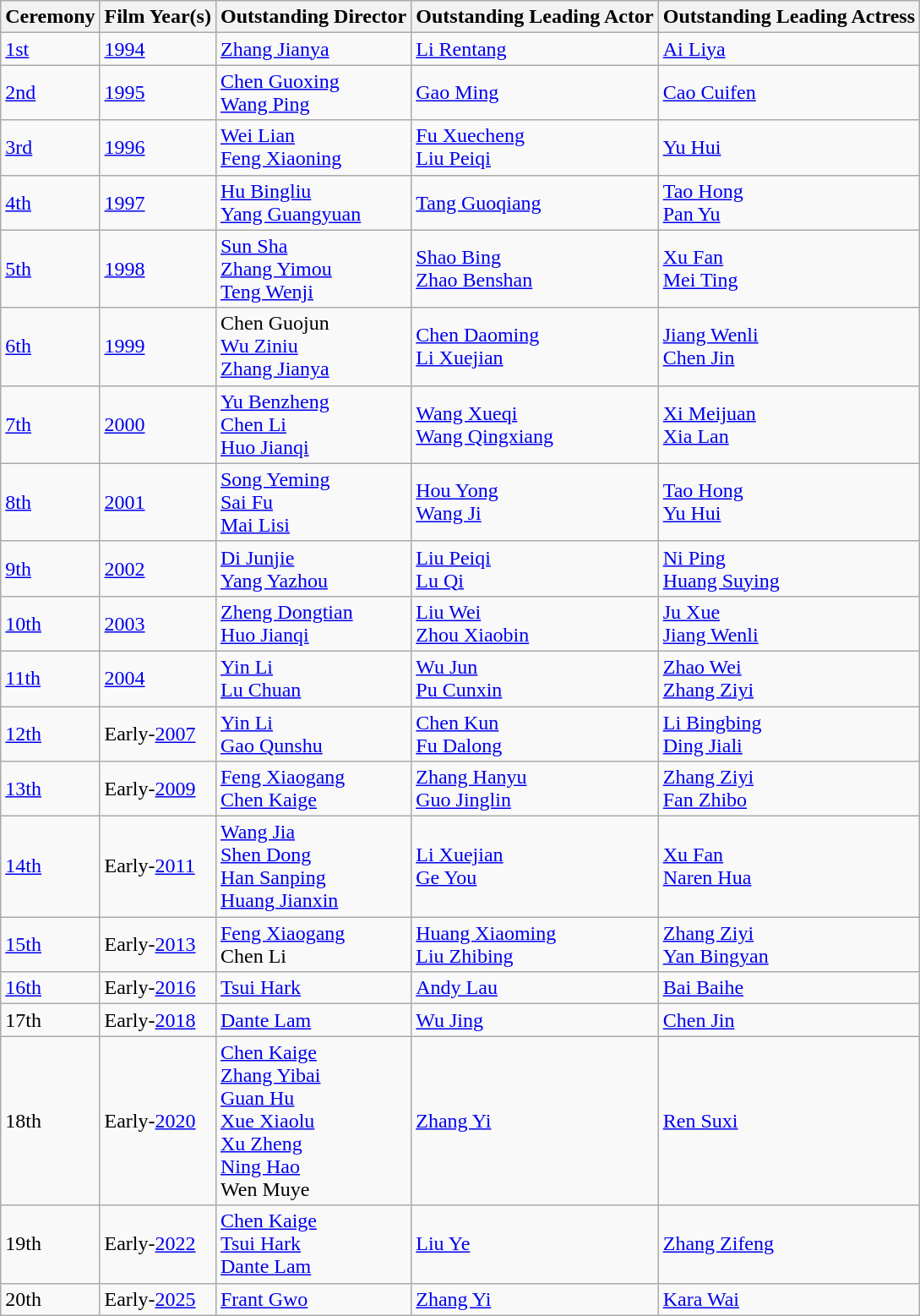<table class="wikitable">
<tr>
<th>Ceremony</th>
<th>Film Year(s)</th>
<th>Outstanding Director</th>
<th>Outstanding Leading Actor</th>
<th>Outstanding Leading Actress</th>
</tr>
<tr>
<td><a href='#'>1st</a></td>
<td><a href='#'>1994</a></td>
<td><a href='#'>Zhang Jianya</a></td>
<td><a href='#'>Li Rentang</a></td>
<td><a href='#'>Ai Liya</a></td>
</tr>
<tr>
<td><a href='#'>2nd</a></td>
<td><a href='#'>1995</a></td>
<td><a href='#'>Chen Guoxing</a><br><a href='#'>Wang Ping</a></td>
<td><a href='#'>Gao Ming</a></td>
<td><a href='#'>Cao Cuifen</a></td>
</tr>
<tr>
<td><a href='#'>3rd</a></td>
<td><a href='#'>1996</a></td>
<td><a href='#'>Wei Lian</a><br><a href='#'>Feng Xiaoning</a></td>
<td><a href='#'>Fu Xuecheng</a><br><a href='#'>Liu Peiqi</a></td>
<td><a href='#'>Yu Hui</a></td>
</tr>
<tr>
<td><a href='#'>4th</a></td>
<td><a href='#'>1997</a></td>
<td><a href='#'>Hu Bingliu</a><br><a href='#'>Yang Guangyuan</a></td>
<td><a href='#'>Tang Guoqiang</a></td>
<td><a href='#'>Tao Hong</a><br><a href='#'>Pan Yu</a></td>
</tr>
<tr>
<td><a href='#'>5th</a></td>
<td><a href='#'>1998</a></td>
<td><a href='#'>Sun Sha</a><br><a href='#'>Zhang Yimou</a><br><a href='#'>Teng Wenji</a></td>
<td><a href='#'>Shao Bing</a><br><a href='#'>Zhao Benshan</a></td>
<td><a href='#'>Xu Fan</a><br><a href='#'>Mei Ting</a></td>
</tr>
<tr>
<td><a href='#'>6th</a></td>
<td><a href='#'>1999</a></td>
<td>Chen Guojun <br><a href='#'>Wu Ziniu</a><br><a href='#'>Zhang Jianya</a></td>
<td><a href='#'>Chen Daoming</a><br><a href='#'>Li Xuejian</a></td>
<td><a href='#'>Jiang Wenli</a><br><a href='#'>Chen Jin</a></td>
</tr>
<tr>
<td><a href='#'>7th</a></td>
<td><a href='#'>2000</a></td>
<td><a href='#'>Yu Benzheng</a><br><a href='#'>Chen Li</a><br><a href='#'>Huo Jianqi</a></td>
<td><a href='#'>Wang Xueqi</a><br><a href='#'>Wang Qingxiang</a></td>
<td><a href='#'>Xi Meijuan</a><br><a href='#'>Xia Lan</a></td>
</tr>
<tr>
<td><a href='#'>8th</a></td>
<td><a href='#'>2001</a></td>
<td><a href='#'>Song Yeming</a><br><a href='#'>Sai Fu</a><br><a href='#'>Mai Lisi</a></td>
<td><a href='#'>Hou Yong</a><br><a href='#'>Wang Ji</a></td>
<td><a href='#'>Tao Hong</a><br><a href='#'>Yu Hui</a></td>
</tr>
<tr>
<td><a href='#'>9th</a></td>
<td><a href='#'>2002</a></td>
<td><a href='#'>Di Junjie</a><br><a href='#'>Yang Yazhou</a></td>
<td><a href='#'>Liu Peiqi</a><br><a href='#'>Lu Qi</a></td>
<td><a href='#'>Ni Ping</a><br><a href='#'>Huang Suying</a></td>
</tr>
<tr>
<td><a href='#'>10th</a></td>
<td><a href='#'>2003</a></td>
<td><a href='#'>Zheng Dongtian</a><br><a href='#'>Huo Jianqi</a></td>
<td><a href='#'>Liu Wei</a><br><a href='#'>Zhou Xiaobin</a></td>
<td><a href='#'>Ju Xue</a><br><a href='#'>Jiang Wenli</a></td>
</tr>
<tr>
<td><a href='#'>11th</a></td>
<td><a href='#'>2004</a></td>
<td><a href='#'>Yin Li</a><br><a href='#'>Lu Chuan</a></td>
<td><a href='#'>Wu Jun</a><br><a href='#'>Pu Cunxin</a></td>
<td><a href='#'>Zhao Wei</a><br><a href='#'>Zhang Ziyi</a></td>
</tr>
<tr>
<td><a href='#'>12th</a></td>
<td>Early-<a href='#'>2007</a><br></td>
<td><a href='#'>Yin Li</a><br><a href='#'>Gao Qunshu</a></td>
<td><a href='#'>Chen Kun</a><br><a href='#'>Fu Dalong</a></td>
<td><a href='#'>Li Bingbing</a><br><a href='#'>Ding Jiali</a></td>
</tr>
<tr>
<td><a href='#'>13th</a></td>
<td>Early-<a href='#'>2009</a><br></td>
<td><a href='#'>Feng Xiaogang</a><br><a href='#'>Chen Kaige</a></td>
<td><a href='#'>Zhang Hanyu</a><br><a href='#'>Guo Jinglin</a></td>
<td><a href='#'>Zhang Ziyi</a><br><a href='#'>Fan Zhibo</a></td>
</tr>
<tr>
<td><a href='#'>14th</a></td>
<td>Early-<a href='#'>2011</a><br></td>
<td><a href='#'>Wang Jia</a><br><a href='#'>Shen Dong</a><br><a href='#'>Han Sanping</a><br><a href='#'>Huang Jianxin</a></td>
<td><a href='#'>Li Xuejian</a><br><a href='#'>Ge You</a></td>
<td><a href='#'>Xu Fan</a><br><a href='#'>Naren Hua</a></td>
</tr>
<tr>
<td><a href='#'>15th</a></td>
<td>Early-<a href='#'>2013</a><br></td>
<td><a href='#'>Feng Xiaogang</a><br>Chen Li</td>
<td><a href='#'>Huang Xiaoming</a><br><a href='#'>Liu Zhibing</a></td>
<td><a href='#'>Zhang Ziyi</a><br><a href='#'>Yan Bingyan</a></td>
</tr>
<tr>
<td><a href='#'>16th</a></td>
<td>Early-<a href='#'>2016</a><br></td>
<td><a href='#'>Tsui Hark</a></td>
<td><a href='#'>Andy Lau</a></td>
<td><a href='#'>Bai Baihe</a></td>
</tr>
<tr>
<td>17th</td>
<td>Early-<a href='#'>2018</a><br></td>
<td><a href='#'>Dante Lam</a></td>
<td><a href='#'>Wu Jing</a></td>
<td><a href='#'>Chen Jin</a></td>
</tr>
<tr>
<td>18th</td>
<td>Early-<a href='#'>2020</a><br></td>
<td><a href='#'>Chen Kaige</a><br><a href='#'>Zhang Yibai</a><br><a href='#'>Guan Hu</a><br> <a href='#'>Xue Xiaolu</a><br><a href='#'>Xu Zheng</a><br><a href='#'>Ning Hao</a><br>Wen Muye</td>
<td><a href='#'>Zhang Yi</a></td>
<td><a href='#'>Ren Suxi</a></td>
</tr>
<tr>
<td>19th</td>
<td>Early-<a href='#'>2022</a><br></td>
<td><a href='#'>Chen Kaige</a><br><a href='#'>Tsui Hark</a><br><a href='#'>Dante Lam</a></td>
<td><a href='#'>Liu Ye</a></td>
<td><a href='#'>Zhang Zifeng</a></td>
</tr>
<tr>
<td>20th</td>
<td>Early-<a href='#'>2025</a><br></td>
<td><a href='#'>Frant Gwo</a></td>
<td><a href='#'>Zhang Yi</a></td>
<td><a href='#'>Kara Wai</a></td>
</tr>
</table>
